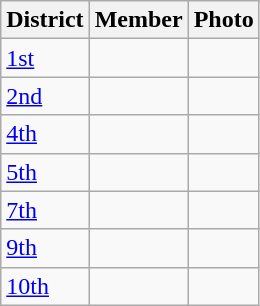<table class="wikitable sortable">
<tr>
<th>District</th>
<th>Member</th>
<th>Photo</th>
</tr>
<tr>
<td><a href='#'>1st</a></td>
<td></td>
<td></td>
</tr>
<tr>
<td><a href='#'>2nd</a></td>
<td></td>
<td></td>
</tr>
<tr>
<td><a href='#'>4th</a></td>
<td></td>
<td></td>
</tr>
<tr>
<td><a href='#'>5th</a></td>
<td></td>
<td></td>
</tr>
<tr>
<td><a href='#'>7th</a></td>
<td></td>
<td></td>
</tr>
<tr>
<td><a href='#'>9th</a></td>
<td></td>
<td></td>
</tr>
<tr>
<td><a href='#'>10th</a></td>
<td></td>
<td></td>
</tr>
</table>
